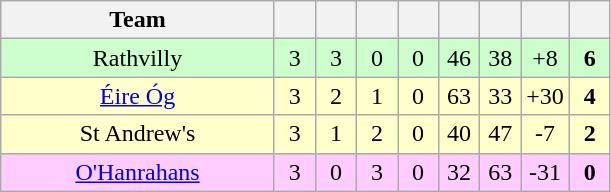<table class="wikitable" style="text-align:center">
<tr>
<th style="width:175px;">Team</th>
<th width="20"></th>
<th width="20"></th>
<th width="20"></th>
<th width="20"></th>
<th width="20"></th>
<th width="20"></th>
<th width="20"></th>
<th width="20"></th>
</tr>
<tr style="background:#cfc;">
<td>Rathvilly</td>
<td>3</td>
<td>3</td>
<td>0</td>
<td>0</td>
<td>46</td>
<td>38</td>
<td>+8</td>
<td><strong>6</strong></td>
</tr>
<tr style="background:#ffc;">
<td><a href='#'>Éire Óg</a></td>
<td>3</td>
<td>2</td>
<td>1</td>
<td>0</td>
<td>63</td>
<td>33</td>
<td>+30</td>
<td><strong>4</strong></td>
</tr>
<tr style="background:#ffc;">
<td>St Andrew's</td>
<td>3</td>
<td>1</td>
<td>2</td>
<td>0</td>
<td>40</td>
<td>47</td>
<td>-7</td>
<td><strong>2</strong></td>
</tr>
<tr style="background:#fcf;">
<td><a href='#'>O'Hanrahans</a></td>
<td>3</td>
<td>0</td>
<td>3</td>
<td>0</td>
<td>32</td>
<td>63</td>
<td>-31</td>
<td><strong>0</strong></td>
</tr>
</table>
